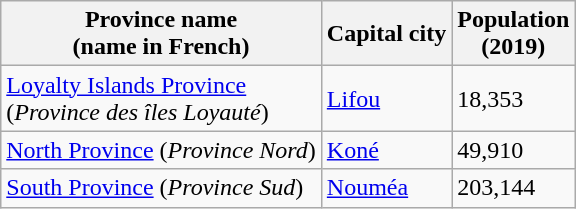<table class="wikitable sortable">
<tr>
<th>Province name<br> (name in French)</th>
<th>Capital city</th>
<th>Population<br> (2019)</th>
</tr>
<tr>
<td> <a href='#'>Loyalty Islands Province</a><br> (<em>Province des îles Loyauté</em>)</td>
<td><a href='#'>Lifou</a></td>
<td>18,353</td>
</tr>
<tr>
<td> <a href='#'>North Province</a> (<em>Province Nord</em>)</td>
<td><a href='#'>Koné</a></td>
<td>49,910</td>
</tr>
<tr>
<td> <a href='#'>South Province</a> (<em>Province Sud</em>)</td>
<td><a href='#'>Nouméa</a></td>
<td>203,144</td>
</tr>
</table>
